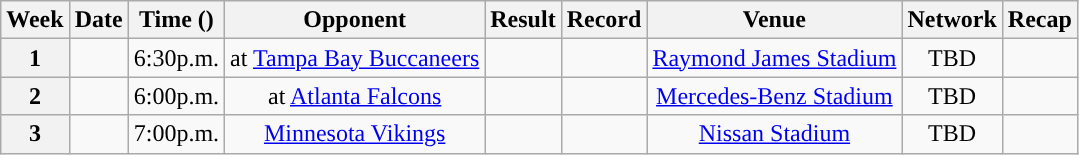<table class="wikitable" style="text-align:center">
<tr>
<th>Week</th>
<th>Date</th>
<th>Time (<a href='#'></a>)</th>
<th>Opponent</th>
<th>Result</th>
<th>Record</th>
<th>Venue</th>
<th>Network</th>
<th>Recap</th>
</tr>
<tr>
<th>1</th>
<td></td>
<td>6:30p.m.</td>
<td>at <a href='#'>Tampa Bay Buccaneers</a></td>
<td></td>
<td></td>
<td><a href='#'>Raymond James Stadium</a></td>
<td>TBD</td>
<td></td>
</tr>
<tr>
<th>2</th>
<td></td>
<td>6:00p.m.</td>
<td>at <a href='#'>Atlanta Falcons</a></td>
<td></td>
<td></td>
<td><a href='#'>Mercedes-Benz Stadium</a></td>
<td>TBD</td>
<td></td>
</tr>
<tr>
<th>3</th>
<td></td>
<td>7:00p.m.</td>
<td><a href='#'>Minnesota Vikings</a></td>
<td></td>
<td></td>
<td><a href='#'>Nissan Stadium</a></td>
<td>TBD</td>
<td></td>
</tr>
</table>
